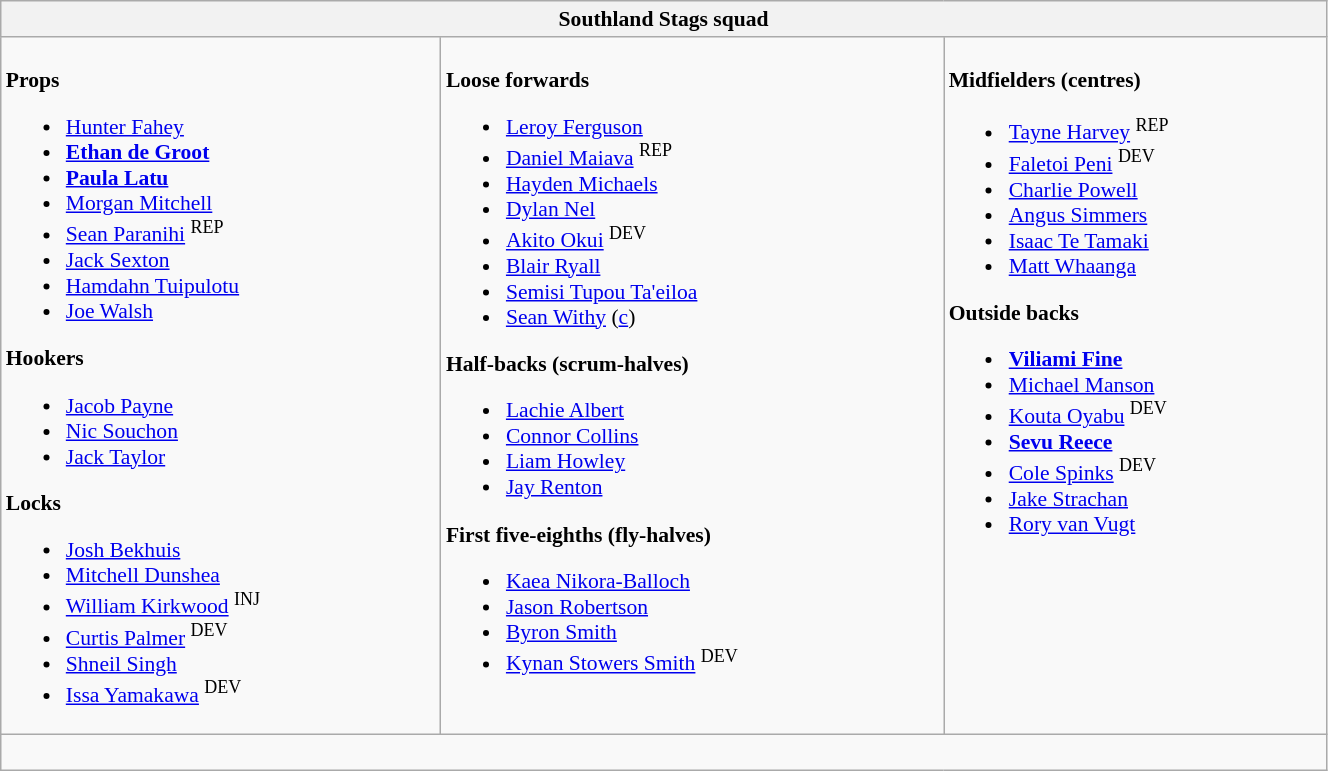<table class="wikitable" style="text-align:left; font-size:90%; width:70%">
<tr>
<th colspan="100%">Southland Stags squad</th>
</tr>
<tr valign="top">
<td><br><strong>Props</strong><ul><li> <a href='#'>Hunter Fahey</a></li><li> <strong><a href='#'>Ethan de Groot</a></strong></li><li> <strong><a href='#'>Paula Latu</a></strong></li><li> <a href='#'>Morgan Mitchell</a></li><li> <a href='#'>Sean Paranihi</a> <sup>REP</sup> </li><li> <a href='#'>Jack Sexton</a></li><li> <a href='#'>Hamdahn Tuipulotu</a></li><li> <a href='#'>Joe Walsh</a></li></ul><strong>Hookers</strong><ul><li> <a href='#'>Jacob Payne</a></li><li> <a href='#'>Nic Souchon</a></li><li> <a href='#'>Jack Taylor</a></li></ul><strong>Locks</strong><ul><li> <a href='#'>Josh Bekhuis</a></li><li> <a href='#'>Mitchell Dunshea</a></li><li> <a href='#'>William Kirkwood</a> <sup>INJ</sup></li><li> <a href='#'>Curtis Palmer</a> <sup>DEV</sup></li><li> <a href='#'>Shneil Singh</a></li><li> <a href='#'>Issa Yamakawa</a> <sup>DEV</sup></li></ul></td>
<td><br><strong>Loose forwards</strong><ul><li> <a href='#'>Leroy Ferguson</a></li><li> <a href='#'>Daniel Maiava</a> <sup>REP</sup> </li><li> <a href='#'>Hayden Michaels</a></li><li> <a href='#'>Dylan Nel</a></li><li> <a href='#'>Akito Okui</a> <sup>DEV</sup></li><li> <a href='#'>Blair Ryall</a></li><li> <a href='#'>Semisi Tupou Ta'eiloa</a></li><li> <a href='#'>Sean Withy</a> (<a href='#'>c</a>)</li></ul><strong>Half-backs (scrum-halves)</strong><ul><li> <a href='#'>Lachie Albert</a></li><li> <a href='#'>Connor Collins</a></li><li> <a href='#'>Liam Howley</a></li><li> <a href='#'>Jay Renton</a></li></ul><strong>First five-eighths (fly-halves)</strong><ul><li> <a href='#'>Kaea Nikora-Balloch</a></li><li> <a href='#'>Jason Robertson</a></li><li> <a href='#'>Byron Smith</a></li><li> <a href='#'>Kynan Stowers Smith</a> <sup>DEV</sup></li></ul></td>
<td><br><strong>Midfielders (centres)</strong><ul><li> <a href='#'>Tayne Harvey</a> <sup>REP</sup> </li><li> <a href='#'>Faletoi Peni</a> <sup>DEV</sup></li><li> <a href='#'>Charlie Powell</a></li><li> <a href='#'>Angus Simmers</a></li><li> <a href='#'>Isaac Te Tamaki</a></li><li> <a href='#'>Matt Whaanga</a></li></ul><strong>Outside backs</strong><ul><li> <strong><a href='#'>Viliami Fine</a></strong></li><li> <a href='#'>Michael Manson</a></li><li> <a href='#'>Kouta Oyabu</a> <sup>DEV</sup></li><li> <strong><a href='#'>Sevu Reece</a></strong></li><li> <a href='#'>Cole Spinks</a> <sup>DEV</sup></li><li> <a href='#'>Jake Strachan</a></li><li> <a href='#'>Rory van Vugt</a></li></ul></td>
</tr>
<tr>
<td colspan="100%" style="text-align:center;"><br></td>
</tr>
</table>
